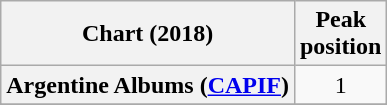<table class="wikitable sortable plainrowheaders" style="text-align: center">
<tr>
<th scope="col">Chart (2018)</th>
<th scope="col">Peak<br>position</th>
</tr>
<tr>
<th scope="row">Argentine Albums (<a href='#'>CAPIF</a>)</th>
<td>1</td>
</tr>
<tr>
</tr>
<tr>
</tr>
<tr>
</tr>
<tr>
</tr>
<tr>
</tr>
<tr>
</tr>
<tr>
</tr>
<tr>
</tr>
<tr>
</tr>
<tr>
</tr>
</table>
